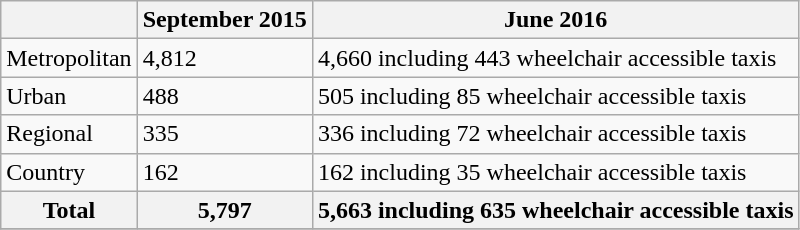<table class="wikitable">
<tr>
<th></th>
<th>September 2015</th>
<th>June 2016</th>
</tr>
<tr>
<td>Metropolitan</td>
<td>4,812</td>
<td>4,660 including 443 wheelchair accessible taxis</td>
</tr>
<tr>
<td>Urban</td>
<td>488</td>
<td>505 including 85 wheelchair accessible taxis</td>
</tr>
<tr>
<td>Regional</td>
<td>335</td>
<td>336 including 72 wheelchair accessible taxis</td>
</tr>
<tr>
<td>Country</td>
<td>162</td>
<td>162 including 35 wheelchair accessible taxis</td>
</tr>
<tr>
<th>Total</th>
<th>5,797</th>
<th>5,663 including 635 wheelchair accessible taxis</th>
</tr>
<tr>
</tr>
</table>
